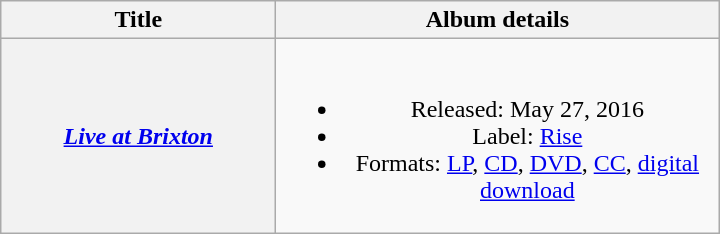<table class="wikitable plainrowheaders" style="text-align:center;" border="1">
<tr>
<th scope="col" style="width:11em;">Title</th>
<th scope="col" style="width:18em;">Album details</th>
</tr>
<tr>
<th scope="row"><em><a href='#'>Live at Brixton</a></em></th>
<td><br><ul><li>Released: May 27, 2016</li><li>Label: <a href='#'>Rise</a></li><li>Formats: <a href='#'>LP</a>, <a href='#'>CD</a>, <a href='#'>DVD</a>, <a href='#'>CC</a>, <a href='#'>digital download</a></li></ul></td>
</tr>
</table>
